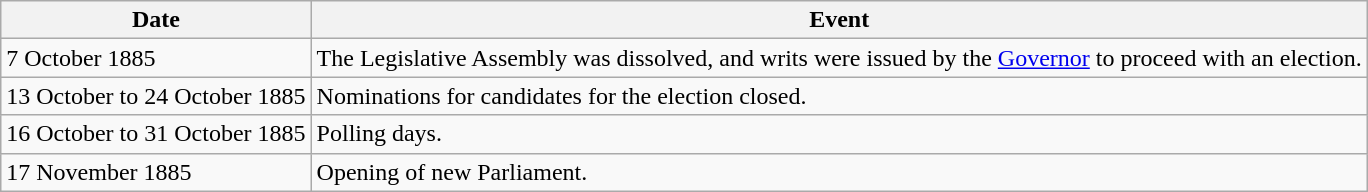<table class="wikitable">
<tr>
<th>Date</th>
<th>Event</th>
</tr>
<tr>
<td>7 October 1885</td>
<td>The Legislative Assembly was dissolved, and writs were issued by the <a href='#'>Governor</a> to proceed with an election.</td>
</tr>
<tr>
<td>13 October to 24 October 1885</td>
<td>Nominations for candidates for the election closed.</td>
</tr>
<tr>
<td>16 October to 31 October 1885</td>
<td>Polling days.</td>
</tr>
<tr>
<td>17 November 1885</td>
<td>Opening of new Parliament.</td>
</tr>
</table>
